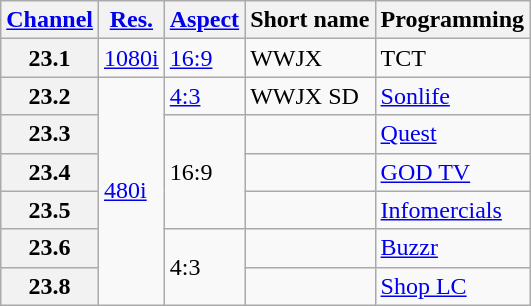<table class="wikitable">
<tr>
<th scope="col"><a href='#'>Channel</a></th>
<th scope="col"><a href='#'>Res.</a></th>
<th scope="col"><a href='#'>Aspect</a></th>
<th scope="col">Short name</th>
<th scope="col">Programming</th>
</tr>
<tr>
<th scope="row">23.1</th>
<td><a href='#'>1080i</a></td>
<td><a href='#'>16:9</a></td>
<td>WWJX</td>
<td>TCT</td>
</tr>
<tr>
<th scope="row">23.2</th>
<td rowspan=6><a href='#'>480i</a></td>
<td><a href='#'>4:3</a></td>
<td>WWJX SD</td>
<td><a href='#'>Sonlife</a></td>
</tr>
<tr>
<th scope="row">23.3</th>
<td rowspan=3>16:9</td>
<td></td>
<td><a href='#'>Quest</a></td>
</tr>
<tr>
<th scope="row">23.4</th>
<td></td>
<td><a href='#'>GOD TV</a></td>
</tr>
<tr>
<th scope="row">23.5</th>
<td></td>
<td><a href='#'>Infomercials</a></td>
</tr>
<tr>
<th scope="row">23.6</th>
<td rowspan=2>4:3</td>
<td></td>
<td><a href='#'>Buzzr</a></td>
</tr>
<tr>
<th scope="row">23.8</th>
<td></td>
<td><a href='#'>Shop LC</a></td>
</tr>
</table>
